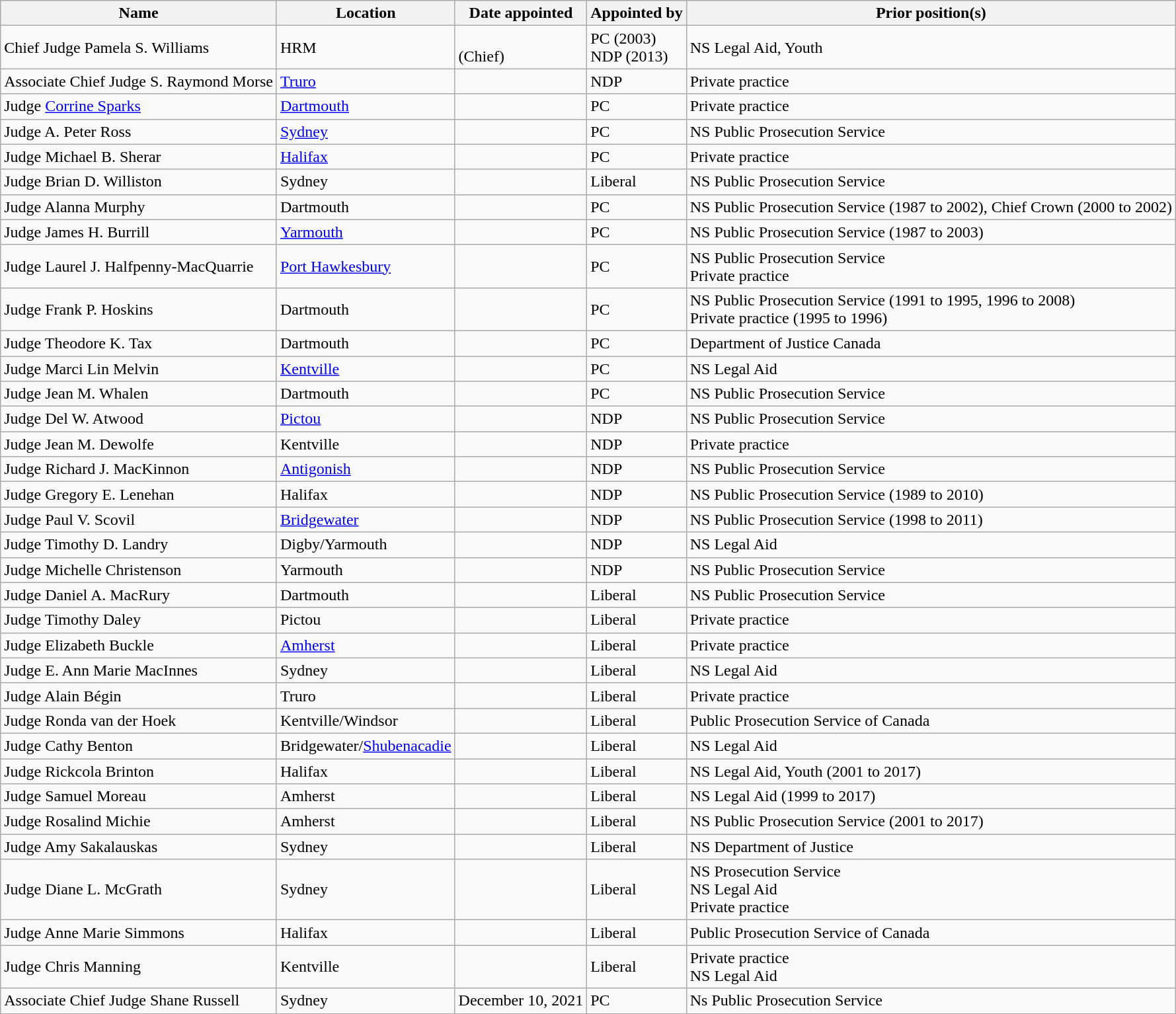<table class="wikitable sortable">
<tr>
<th>Name</th>
<th>Location</th>
<th>Date appointed</th>
<th>Appointed by</th>
<th>Prior position(s)</th>
</tr>
<tr>
<td>Chief Judge Pamela S. Williams</td>
<td>HRM</td>
<td><br> (Chief)</td>
<td>PC (2003) <br> NDP (2013)</td>
<td>NS Legal Aid, Youth</td>
</tr>
<tr>
<td>Associate Chief Judge S. Raymond Morse</td>
<td><a href='#'>Truro</a></td>
<td></td>
<td>NDP</td>
<td>Private practice</td>
</tr>
<tr>
<td>Judge <a href='#'>Corrine Sparks</a></td>
<td><a href='#'>Dartmouth</a></td>
<td></td>
<td>PC</td>
<td>Private practice</td>
</tr>
<tr>
<td>Judge A. Peter Ross</td>
<td><a href='#'>Sydney</a></td>
<td></td>
<td>PC</td>
<td>NS Public Prosecution Service</td>
</tr>
<tr>
<td>Judge Michael B. Sherar</td>
<td><a href='#'>Halifax</a></td>
<td></td>
<td>PC</td>
<td>Private practice</td>
</tr>
<tr>
<td>Judge Brian D. Williston</td>
<td>Sydney</td>
<td></td>
<td>Liberal</td>
<td>NS Public Prosecution Service</td>
</tr>
<tr>
<td>Judge Alanna Murphy</td>
<td>Dartmouth</td>
<td></td>
<td>PC</td>
<td>NS Public Prosecution Service (1987 to 2002), Chief Crown (2000 to 2002)</td>
</tr>
<tr>
<td>Judge James H. Burrill</td>
<td><a href='#'>Yarmouth</a></td>
<td></td>
<td>PC</td>
<td>NS Public Prosecution Service (1987 to 2003)</td>
</tr>
<tr>
<td>Judge Laurel J. Halfpenny-MacQuarrie</td>
<td><a href='#'>Port Hawkesbury</a></td>
<td></td>
<td>PC</td>
<td>NS Public Prosecution Service<br>Private practice</td>
</tr>
<tr>
<td>Judge Frank P. Hoskins</td>
<td>Dartmouth</td>
<td></td>
<td>PC</td>
<td>NS Public Prosecution Service (1991 to 1995, 1996 to 2008)<br>Private practice (1995 to 1996)</td>
</tr>
<tr>
<td>Judge Theodore K. Tax</td>
<td>Dartmouth</td>
<td></td>
<td>PC</td>
<td>Department of Justice Canada</td>
</tr>
<tr>
<td>Judge Marci Lin Melvin</td>
<td><a href='#'>Kentville</a></td>
<td></td>
<td>PC</td>
<td>NS Legal Aid</td>
</tr>
<tr>
<td>Judge Jean M. Whalen</td>
<td>Dartmouth</td>
<td></td>
<td>PC</td>
<td>NS Public Prosecution Service</td>
</tr>
<tr>
<td>Judge Del W. Atwood</td>
<td><a href='#'>Pictou</a></td>
<td></td>
<td>NDP</td>
<td>NS Public Prosecution Service</td>
</tr>
<tr>
<td>Judge Jean M. Dewolfe</td>
<td>Kentville</td>
<td></td>
<td>NDP</td>
<td>Private practice</td>
</tr>
<tr>
<td>Judge Richard J. MacKinnon</td>
<td><a href='#'>Antigonish</a></td>
<td></td>
<td>NDP</td>
<td>NS Public Prosecution Service</td>
</tr>
<tr>
<td>Judge Gregory E. Lenehan</td>
<td>Halifax</td>
<td></td>
<td>NDP</td>
<td>NS Public Prosecution Service (1989 to 2010)</td>
</tr>
<tr>
<td>Judge Paul V. Scovil</td>
<td><a href='#'>Bridgewater</a></td>
<td></td>
<td>NDP</td>
<td>NS Public Prosecution Service (1998 to 2011)</td>
</tr>
<tr>
<td>Judge Timothy D. Landry</td>
<td>Digby/Yarmouth</td>
<td></td>
<td>NDP</td>
<td>NS Legal Aid</td>
</tr>
<tr>
<td>Judge Michelle Christenson</td>
<td>Yarmouth</td>
<td></td>
<td>NDP</td>
<td>NS Public Prosecution Service</td>
</tr>
<tr>
<td>Judge Daniel A. MacRury</td>
<td>Dartmouth</td>
<td></td>
<td>Liberal</td>
<td>NS Public Prosecution Service</td>
</tr>
<tr>
<td>Judge Timothy Daley</td>
<td>Pictou</td>
<td></td>
<td>Liberal</td>
<td>Private practice</td>
</tr>
<tr>
<td>Judge Elizabeth Buckle</td>
<td><a href='#'>Amherst</a></td>
<td></td>
<td>Liberal</td>
<td>Private practice</td>
</tr>
<tr>
<td>Judge E. Ann Marie MacInnes</td>
<td>Sydney</td>
<td></td>
<td>Liberal</td>
<td>NS Legal Aid</td>
</tr>
<tr>
<td>Judge Alain Bégin</td>
<td>Truro</td>
<td></td>
<td>Liberal</td>
<td>Private practice</td>
</tr>
<tr>
<td>Judge Ronda van der Hoek</td>
<td>Kentville/Windsor</td>
<td></td>
<td>Liberal</td>
<td>Public Prosecution Service of Canada</td>
</tr>
<tr>
<td>Judge Cathy Benton</td>
<td>Bridgewater/<a href='#'>Shubenacadie</a></td>
<td></td>
<td>Liberal</td>
<td>NS Legal Aid</td>
</tr>
<tr>
<td>Judge Rickcola Brinton </td>
<td>Halifax</td>
<td></td>
<td>Liberal</td>
<td>NS Legal Aid, Youth (2001 to 2017)</td>
</tr>
<tr>
<td>Judge Samuel Moreau</td>
<td>Amherst</td>
<td></td>
<td>Liberal</td>
<td>NS Legal Aid (1999 to 2017)</td>
</tr>
<tr>
<td>Judge Rosalind Michie</td>
<td>Amherst</td>
<td></td>
<td>Liberal</td>
<td>NS Public Prosecution Service (2001 to 2017)</td>
</tr>
<tr>
<td>Judge Amy Sakalauskas</td>
<td>Sydney</td>
<td></td>
<td>Liberal</td>
<td>NS Department of Justice</td>
</tr>
<tr>
<td>Judge Diane L. McGrath</td>
<td>Sydney</td>
<td></td>
<td>Liberal</td>
<td>NS Prosecution Service<br>NS Legal Aid<br>Private practice</td>
</tr>
<tr>
<td>Judge Anne Marie Simmons</td>
<td>Halifax</td>
<td></td>
<td>Liberal</td>
<td>Public Prosecution Service of Canada</td>
</tr>
<tr>
<td>Judge Chris Manning</td>
<td>Kentville</td>
<td></td>
<td>Liberal</td>
<td>Private practice<br>NS Legal Aid</td>
</tr>
<tr>
<td>Associate Chief Judge Shane Russell</td>
<td>Sydney</td>
<td>December 10, 2021</td>
<td>PC</td>
<td>Ns Public Prosecution Service</td>
</tr>
</table>
